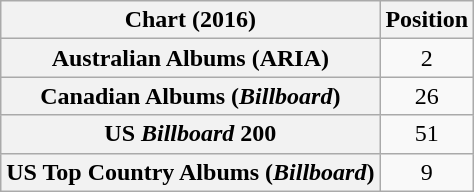<table class="wikitable sortable plainrowheaders" style="text-align:center">
<tr>
<th scope="col">Chart (2016)</th>
<th scope="col">Position</th>
</tr>
<tr>
<th scope="row">Australian Albums (ARIA)</th>
<td>2</td>
</tr>
<tr>
<th scope="row">Canadian Albums (<em>Billboard</em>)</th>
<td>26</td>
</tr>
<tr>
<th scope="row">US <em>Billboard</em> 200</th>
<td>51</td>
</tr>
<tr>
<th scope="row">US Top Country Albums (<em>Billboard</em>)</th>
<td>9</td>
</tr>
</table>
